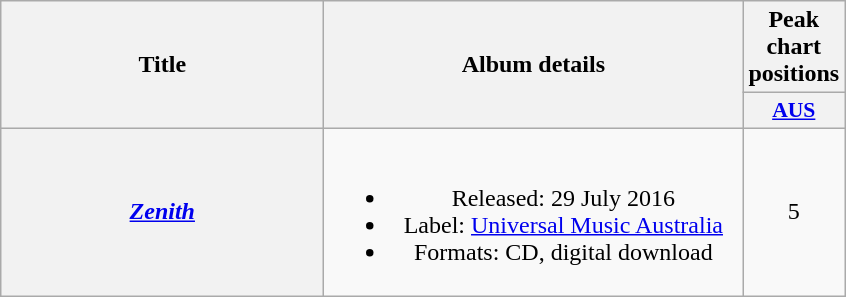<table class="wikitable plainrowheaders" style="text-align:center;">
<tr>
<th scope="col" rowspan="2" style="width:13em;">Title</th>
<th scope="col" rowspan="2" style="width:17em;">Album details</th>
<th scope="col" colspan="1">Peak chart positions</th>
</tr>
<tr>
<th scope="col" style="width:3em;font-size:90%;"><a href='#'>AUS</a><br></th>
</tr>
<tr>
<th scope="row"><em><a href='#'>Zenith</a></em></th>
<td><br><ul><li>Released: 29 July 2016</li><li>Label: <a href='#'>Universal Music Australia</a></li><li>Formats: CD, digital download</li></ul></td>
<td>5</td>
</tr>
</table>
